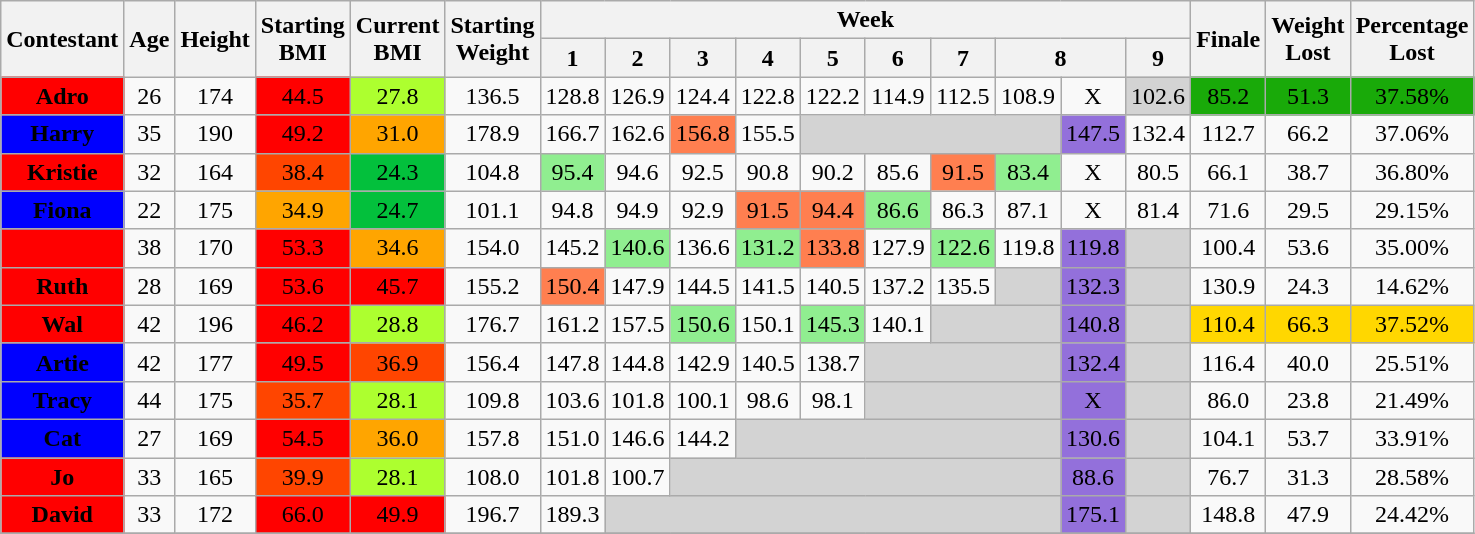<table class="wikitable" style="text-align:center" align=center>
<tr>
<th rowspan=2>Contestant</th>
<th rowspan=2>Age</th>
<th rowspan=2>Height</th>
<th rowspan=2>Starting<br>BMI</th>
<th rowspan=2>Current<br>BMI</th>
<th rowspan=2>Starting<br>Weight</th>
<th colspan=10>Week</th>
<th rowspan=2>Finale</th>
<th rowspan=2>Weight<br>Lost</th>
<th rowspan=2>Percentage<br>Lost</th>
</tr>
<tr>
<th>1</th>
<th>2</th>
<th>3</th>
<th>4</th>
<th>5</th>
<th>6</th>
<th>7</th>
<th colspan="2">8</th>
<th>9</th>
</tr>
<tr>
<td bgcolor="red"><span><strong>Adro</strong></span></td>
<td>26</td>
<td>174</td>
<td bgcolor="Red">44.5</td>
<td bgcolor="greenyellow">27.8</td>
<td>136.5</td>
<td>128.8</td>
<td>126.9</td>
<td>124.4</td>
<td>122.8</td>
<td>122.2</td>
<td>114.9</td>
<td>112.5</td>
<td>108.9</td>
<td>X</td>
<td bgcolor="lightgrey" align="left">102.6</td>
<td bgcolor="#19AA09">85.2</td>
<td bgcolor="#19AA09">51.3</td>
<td bgcolor="#19AA09">37.58%</td>
</tr>
<tr>
<td bgcolor="blue"><span><strong>Harry</strong></span></td>
<td>35</td>
<td>190</td>
<td bgcolor="Red">49.2</td>
<td bgcolor="orange">31.0</td>
<td>178.9</td>
<td>166.7</td>
<td>162.6</td>
<td bgcolor="coral">156.8</td>
<td>155.5</td>
<td colspan=4 bgcolor="lightgrey" align="center"></td>
<td bgcolor="#9370DB">147.5</td>
<td>132.4</td>
<td>112.7</td>
<td>66.2</td>
<td>37.06%</td>
</tr>
<tr>
<td bgcolor="red"><span><strong>Kristie</strong></span></td>
<td>32</td>
<td>164</td>
<td bgcolor="FF4500">38.4</td>
<td bgcolor="#03C03C">24.3</td>
<td>104.8</td>
<td bgcolor="lightgreen">95.4</td>
<td>94.6</td>
<td>92.5</td>
<td>90.8</td>
<td>90.2</td>
<td>85.6</td>
<td bgcolor="coral">91.5</td>
<td bgcolor="lightgreen">83.4</td>
<td>X</td>
<td>80.5</td>
<td>66.1</td>
<td>38.7</td>
<td>36.80%</td>
</tr>
<tr>
<td bgcolor="blue"><span><strong>Fiona</strong></span></td>
<td>22</td>
<td>175</td>
<td bgcolor="Orange">34.9</td>
<td bgcolor="#03C03C">24.7</td>
<td>101.1</td>
<td>94.8</td>
<td>94.9</td>
<td>92.9</td>
<td bgcolor="coral">91.5</td>
<td bgcolor="coral">94.4</td>
<td bgcolor="lightgreen">86.6</td>
<td>86.3</td>
<td>87.1</td>
<td>X</td>
<td>81.4</td>
<td>71.6</td>
<td>29.5</td>
<td>29.15%</td>
</tr>
<tr>
<td bgcolor="red"><span></span></td>
<td>38</td>
<td>170</td>
<td bgcolor="Red">53.3</td>
<td bgcolor="Orange">34.6</td>
<td>154.0</td>
<td>145.2</td>
<td bgcolor="lightgreen">140.6</td>
<td>136.6</td>
<td bgcolor="lightgreen">131.2</td>
<td bgcolor="coral">133.8</td>
<td>127.9</td>
<td bgcolor="lightgreen">122.6</td>
<td>119.8</td>
<td bgcolor="#9370DB">119.8</td>
<td colspan=1 bgcolor="lightgrey" align="left"></td>
<td>100.4</td>
<td>53.6</td>
<td>35.00%</td>
</tr>
<tr>
<td bgcolor="red"><span><strong>Ruth</strong></span></td>
<td>28</td>
<td>169</td>
<td bgcolor="Red">53.6</td>
<td bgcolor="Red">45.7</td>
<td>155.2</td>
<td bgcolor="coral">150.4</td>
<td>147.9</td>
<td>144.5</td>
<td>141.5</td>
<td>140.5</td>
<td>137.2</td>
<td>135.5</td>
<td colspan=1 bgcolor="lightgrey" align="left"></td>
<td bgcolor="#9370DB">132.3</td>
<td colspan=1 bgcolor="lightgrey" align="left"></td>
<td>130.9</td>
<td>24.3</td>
<td>14.62%</td>
</tr>
<tr>
<td bgcolor="red"><span><strong>Wal</strong></span></td>
<td>42</td>
<td>196</td>
<td bgcolor="Red">46.2</td>
<td bgcolor="greenyellow">28.8</td>
<td>176.7</td>
<td>161.2</td>
<td>157.5</td>
<td bgcolor="lightgreen">150.6</td>
<td>150.1</td>
<td bgcolor="lightgreen">145.3</td>
<td>140.1</td>
<td colspan=2 bgcolor="lightgrey" align="left"></td>
<td bgcolor="#9370DB">140.8</td>
<td colspan=1 bgcolor="lightgrey" align="left"></td>
<td bgcolor="gold">110.4</td>
<td bgcolor="gold">66.3</td>
<td bgcolor="gold">37.52%</td>
</tr>
<tr>
<td bgcolor="blue"><span><strong>Artie</strong></span></td>
<td>42</td>
<td>177</td>
<td bgcolor="Red">49.5</td>
<td bgcolor="#FF4500">36.9</td>
<td>156.4</td>
<td>147.8</td>
<td>144.8</td>
<td>142.9</td>
<td>140.5</td>
<td>138.7</td>
<td colspan=3 bgcolor="lightgrey" align="left"></td>
<td bgcolor="#9370DB">132.4</td>
<td colspan=1 bgcolor="lightgrey" align="left"></td>
<td>116.4</td>
<td>40.0</td>
<td>25.51%</td>
</tr>
<tr>
<td bgcolor="blue"><span><strong>Tracy</strong></span></td>
<td>44</td>
<td>175</td>
<td bgcolor="FF4500">35.7</td>
<td bgcolor="greenyellow">28.1</td>
<td>109.8</td>
<td>103.6</td>
<td>101.8</td>
<td>100.1</td>
<td>98.6</td>
<td>98.1</td>
<td colspan=3 bgcolor="lightgrey" align="left"></td>
<td bgcolor="#9370DB">X</td>
<td colspan=1 bgcolor="lightgrey" align="left"></td>
<td>86.0</td>
<td>23.8</td>
<td>21.49%</td>
</tr>
<tr>
<td bgcolor="blue"><span><strong>Cat</strong></span></td>
<td>27</td>
<td>169</td>
<td bgcolor="Red">54.5</td>
<td bgcolor="Orange">36.0</td>
<td>157.8</td>
<td>151.0</td>
<td>146.6</td>
<td>144.2</td>
<td colspan=5 bgcolor="lightgrey" align="left"></td>
<td bgcolor="#9370DB">130.6</td>
<td colspan=1 bgcolor="lightgrey" align="left"></td>
<td>104.1</td>
<td>53.7</td>
<td>33.91%</td>
</tr>
<tr>
<td bgcolor="red"><span><strong>Jo</strong></span></td>
<td>33</td>
<td>165</td>
<td bgcolor="FF4500">39.9</td>
<td bgcolor="greenyellow">28.1</td>
<td>108.0</td>
<td>101.8</td>
<td>100.7</td>
<td colspan=6 bgcolor="lightgrey" align="left"></td>
<td bgcolor="#9370DB">88.6</td>
<td colspan=1 bgcolor="lightgrey" align="left"></td>
<td>76.7</td>
<td>31.3</td>
<td>28.58%</td>
</tr>
<tr>
<td bgcolor="red"><span><strong>David</strong></span></td>
<td>33</td>
<td>172</td>
<td bgcolor="Red">66.0</td>
<td bgcolor="Red">49.9</td>
<td>196.7</td>
<td>189.3</td>
<td colspan=7 bgcolor="lightgrey" align="left"></td>
<td bgcolor="#9370DB">175.1</td>
<td colspan=1 bgcolor="lightgrey" align="left"></td>
<td>148.8</td>
<td>47.9</td>
<td>24.42%</td>
</tr>
<tr>
</tr>
</table>
